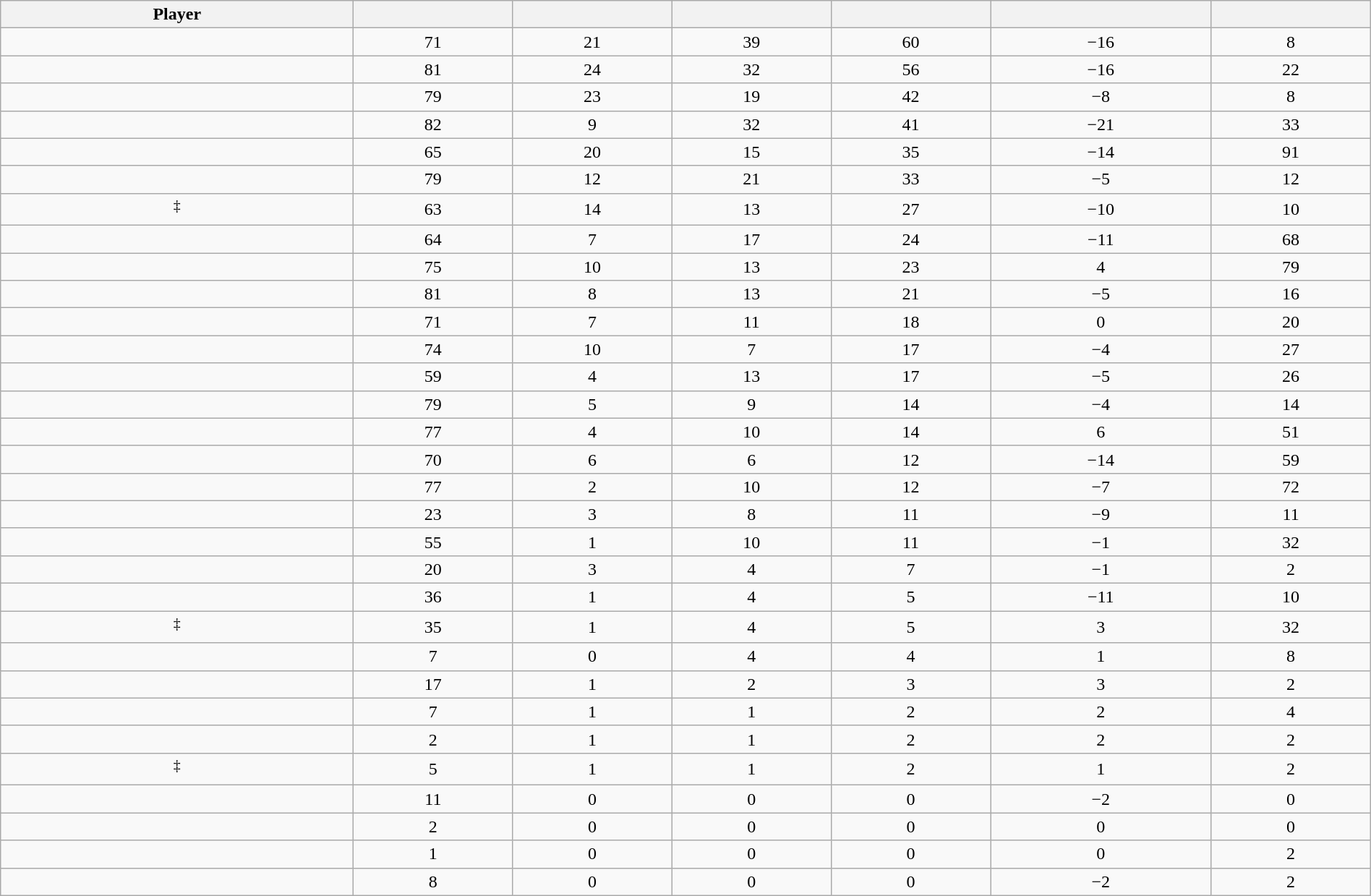<table class="wikitable sortable" style="width:100%; text-align:center;">
<tr>
<th>Player</th>
<th></th>
<th></th>
<th></th>
<th></th>
<th data-sort-type="number"></th>
<th></th>
</tr>
<tr>
<td></td>
<td>71</td>
<td>21</td>
<td>39</td>
<td>60</td>
<td>−16</td>
<td>8</td>
</tr>
<tr>
<td></td>
<td>81</td>
<td>24</td>
<td>32</td>
<td>56</td>
<td>−16</td>
<td>22</td>
</tr>
<tr>
<td></td>
<td>79</td>
<td>23</td>
<td>19</td>
<td>42</td>
<td>−8</td>
<td>8</td>
</tr>
<tr>
<td></td>
<td>82</td>
<td>9</td>
<td>32</td>
<td>41</td>
<td>−21</td>
<td>33</td>
</tr>
<tr>
<td></td>
<td>65</td>
<td>20</td>
<td>15</td>
<td>35</td>
<td>−14</td>
<td>91</td>
</tr>
<tr>
<td></td>
<td>79</td>
<td>12</td>
<td>21</td>
<td>33</td>
<td>−5</td>
<td>12</td>
</tr>
<tr>
<td><sup>‡</sup></td>
<td>63</td>
<td>14</td>
<td>13</td>
<td>27</td>
<td>−10</td>
<td>10</td>
</tr>
<tr>
<td></td>
<td>64</td>
<td>7</td>
<td>17</td>
<td>24</td>
<td>−11</td>
<td>68</td>
</tr>
<tr>
<td></td>
<td>75</td>
<td>10</td>
<td>13</td>
<td>23</td>
<td>4</td>
<td>79</td>
</tr>
<tr>
<td></td>
<td>81</td>
<td>8</td>
<td>13</td>
<td>21</td>
<td>−5</td>
<td>16</td>
</tr>
<tr>
<td></td>
<td>71</td>
<td>7</td>
<td>11</td>
<td>18</td>
<td>0</td>
<td>20</td>
</tr>
<tr>
<td></td>
<td>74</td>
<td>10</td>
<td>7</td>
<td>17</td>
<td>−4</td>
<td>27</td>
</tr>
<tr>
<td></td>
<td>59</td>
<td>4</td>
<td>13</td>
<td>17</td>
<td>−5</td>
<td>26</td>
</tr>
<tr>
<td></td>
<td>79</td>
<td>5</td>
<td>9</td>
<td>14</td>
<td>−4</td>
<td>14</td>
</tr>
<tr>
<td></td>
<td>77</td>
<td>4</td>
<td>10</td>
<td>14</td>
<td>6</td>
<td>51</td>
</tr>
<tr>
<td></td>
<td>70</td>
<td>6</td>
<td>6</td>
<td>12</td>
<td>−14</td>
<td>59</td>
</tr>
<tr>
<td></td>
<td>77</td>
<td>2</td>
<td>10</td>
<td>12</td>
<td>−7</td>
<td>72</td>
</tr>
<tr>
<td></td>
<td>23</td>
<td>3</td>
<td>8</td>
<td>11</td>
<td>−9</td>
<td>11</td>
</tr>
<tr>
<td></td>
<td>55</td>
<td>1</td>
<td>10</td>
<td>11</td>
<td>−1</td>
<td>32</td>
</tr>
<tr>
<td></td>
<td>20</td>
<td>3</td>
<td>4</td>
<td>7</td>
<td>−1</td>
<td>2</td>
</tr>
<tr>
<td></td>
<td>36</td>
<td>1</td>
<td>4</td>
<td>5</td>
<td>−11</td>
<td>10</td>
</tr>
<tr>
<td><sup>‡</sup></td>
<td>35</td>
<td>1</td>
<td>4</td>
<td>5</td>
<td>3</td>
<td>32</td>
</tr>
<tr>
<td></td>
<td>7</td>
<td>0</td>
<td>4</td>
<td>4</td>
<td>1</td>
<td>8</td>
</tr>
<tr>
<td></td>
<td>17</td>
<td>1</td>
<td>2</td>
<td>3</td>
<td>3</td>
<td>2</td>
</tr>
<tr>
<td></td>
<td>7</td>
<td>1</td>
<td>1</td>
<td>2</td>
<td>2</td>
<td>4</td>
</tr>
<tr>
<td></td>
<td>2</td>
<td>1</td>
<td>1</td>
<td>2</td>
<td>2</td>
<td>2</td>
</tr>
<tr>
<td><sup>‡</sup></td>
<td>5</td>
<td>1</td>
<td>1</td>
<td>2</td>
<td>1</td>
<td>2</td>
</tr>
<tr>
<td></td>
<td>11</td>
<td>0</td>
<td>0</td>
<td>0</td>
<td>−2</td>
<td>0</td>
</tr>
<tr>
<td></td>
<td>2</td>
<td>0</td>
<td>0</td>
<td>0</td>
<td>0</td>
<td>0</td>
</tr>
<tr>
<td></td>
<td>1</td>
<td>0</td>
<td>0</td>
<td>0</td>
<td>0</td>
<td>2</td>
</tr>
<tr>
<td></td>
<td>8</td>
<td>0</td>
<td>0</td>
<td>0</td>
<td>−2</td>
<td>2</td>
</tr>
</table>
